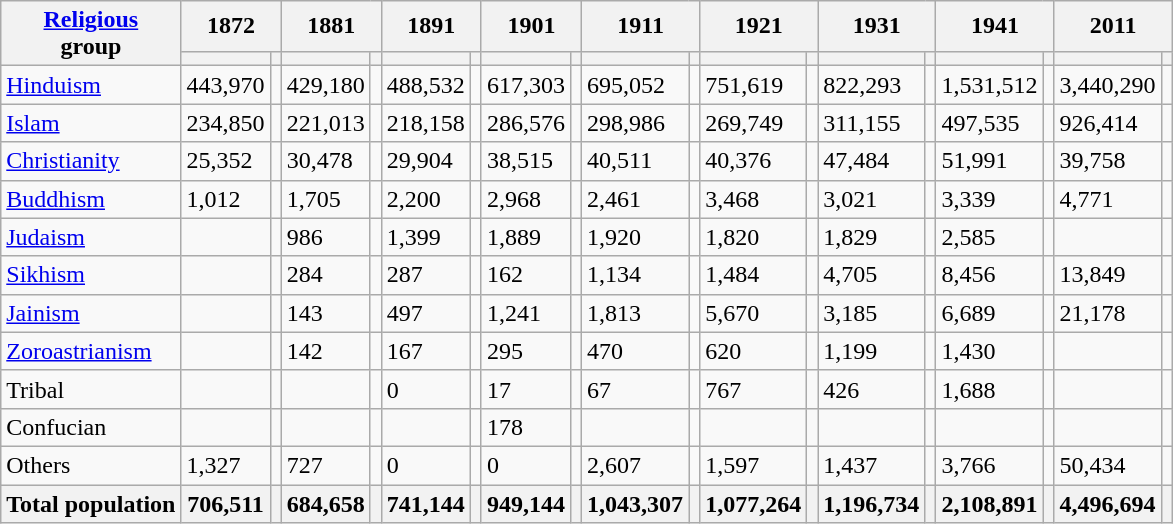<table class="wikitable collapsible sortable">
<tr>
<th rowspan="2"><a href='#'>Religious</a><br>group</th>
<th colspan="2">1872</th>
<th colspan="2">1881</th>
<th colspan="2">1891</th>
<th colspan="2">1901</th>
<th colspan="2">1911</th>
<th colspan="2">1921</th>
<th colspan="2">1931</th>
<th colspan="2">1941</th>
<th colspan="2">2011</th>
</tr>
<tr>
<th><a href='#'></a></th>
<th></th>
<th></th>
<th></th>
<th></th>
<th></th>
<th></th>
<th></th>
<th></th>
<th></th>
<th></th>
<th></th>
<th></th>
<th></th>
<th></th>
<th></th>
<th></th>
<th></th>
</tr>
<tr>
<td><a href='#'>Hinduism</a> </td>
<td>443,970</td>
<td></td>
<td>429,180</td>
<td></td>
<td>488,532</td>
<td></td>
<td>617,303</td>
<td></td>
<td>695,052</td>
<td></td>
<td>751,619</td>
<td></td>
<td>822,293</td>
<td></td>
<td>1,531,512</td>
<td></td>
<td>3,440,290</td>
<td></td>
</tr>
<tr>
<td><a href='#'>Islam</a> </td>
<td>234,850</td>
<td></td>
<td>221,013</td>
<td></td>
<td>218,158</td>
<td></td>
<td>286,576</td>
<td></td>
<td>298,986</td>
<td></td>
<td>269,749</td>
<td></td>
<td>311,155</td>
<td></td>
<td>497,535</td>
<td></td>
<td>926,414</td>
<td></td>
</tr>
<tr>
<td><a href='#'>Christianity</a> </td>
<td>25,352</td>
<td></td>
<td>30,478</td>
<td></td>
<td>29,904</td>
<td></td>
<td>38,515</td>
<td></td>
<td>40,511</td>
<td></td>
<td>40,376</td>
<td></td>
<td>47,484</td>
<td></td>
<td>51,991</td>
<td></td>
<td>39,758</td>
<td></td>
</tr>
<tr>
<td><a href='#'>Buddhism</a> </td>
<td>1,012</td>
<td></td>
<td>1,705</td>
<td></td>
<td>2,200</td>
<td></td>
<td>2,968</td>
<td></td>
<td>2,461</td>
<td></td>
<td>3,468</td>
<td></td>
<td>3,021</td>
<td></td>
<td>3,339</td>
<td></td>
<td>4,771</td>
<td></td>
</tr>
<tr>
<td><a href='#'>Judaism</a> </td>
<td></td>
<td></td>
<td>986</td>
<td></td>
<td>1,399</td>
<td></td>
<td>1,889</td>
<td></td>
<td>1,920</td>
<td></td>
<td>1,820</td>
<td></td>
<td>1,829</td>
<td></td>
<td>2,585</td>
<td></td>
<td></td>
<td></td>
</tr>
<tr>
<td><a href='#'>Sikhism</a> </td>
<td></td>
<td></td>
<td>284</td>
<td></td>
<td>287</td>
<td></td>
<td>162</td>
<td></td>
<td>1,134</td>
<td></td>
<td>1,484</td>
<td></td>
<td>4,705</td>
<td></td>
<td>8,456</td>
<td></td>
<td>13,849</td>
<td></td>
</tr>
<tr>
<td><a href='#'>Jainism</a> </td>
<td></td>
<td></td>
<td>143</td>
<td></td>
<td>497</td>
<td></td>
<td>1,241</td>
<td></td>
<td>1,813</td>
<td></td>
<td>5,670</td>
<td></td>
<td>3,185</td>
<td></td>
<td>6,689</td>
<td></td>
<td>21,178</td>
<td></td>
</tr>
<tr>
<td><a href='#'>Zoroastrianism</a> </td>
<td></td>
<td></td>
<td>142</td>
<td></td>
<td>167</td>
<td></td>
<td>295</td>
<td></td>
<td>470</td>
<td></td>
<td>620</td>
<td></td>
<td>1,199</td>
<td></td>
<td>1,430</td>
<td></td>
<td></td>
<td></td>
</tr>
<tr>
<td>Tribal</td>
<td></td>
<td></td>
<td></td>
<td></td>
<td>0</td>
<td></td>
<td>17</td>
<td></td>
<td>67</td>
<td></td>
<td>767</td>
<td></td>
<td>426</td>
<td></td>
<td>1,688</td>
<td></td>
<td></td>
<td></td>
</tr>
<tr>
<td>Confucian</td>
<td></td>
<td></td>
<td></td>
<td></td>
<td></td>
<td></td>
<td>178</td>
<td></td>
<td></td>
<td></td>
<td></td>
<td></td>
<td></td>
<td></td>
<td></td>
<td></td>
<td></td>
<td></td>
</tr>
<tr>
<td>Others</td>
<td>1,327</td>
<td></td>
<td>727</td>
<td></td>
<td>0</td>
<td></td>
<td>0</td>
<td></td>
<td>2,607</td>
<td></td>
<td>1,597</td>
<td></td>
<td>1,437</td>
<td></td>
<td>3,766</td>
<td></td>
<td>50,434</td>
<td></td>
</tr>
<tr>
<th>Total population</th>
<th>706,511</th>
<th></th>
<th>684,658</th>
<th></th>
<th>741,144</th>
<th></th>
<th>949,144</th>
<th></th>
<th>1,043,307</th>
<th></th>
<th>1,077,264</th>
<th></th>
<th>1,196,734</th>
<th></th>
<th>2,108,891</th>
<th></th>
<th>4,496,694</th>
<th></th>
</tr>
</table>
